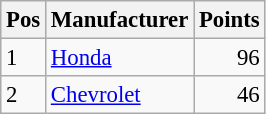<table class="wikitable" style="font-size: 95%;">
<tr>
<th>Pos</th>
<th>Manufacturer</th>
<th>Points</th>
</tr>
<tr>
<td>1</td>
<td> <a href='#'>Honda</a></td>
<td align="right">96</td>
</tr>
<tr>
<td>2</td>
<td> <a href='#'>Chevrolet</a></td>
<td align="right">46</td>
</tr>
</table>
